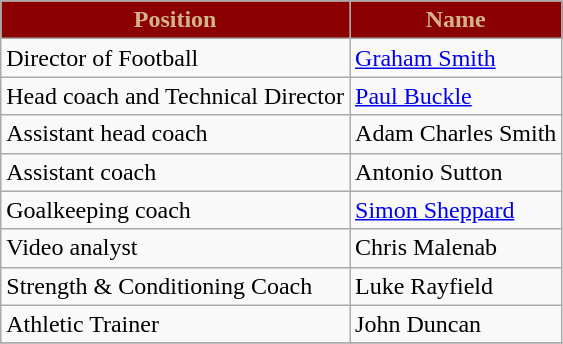<table class="wikitable">
<tr>
<th style="background:#8B0000; color:#D2B48C;" scope=col>Position</th>
<th style="background:#8B0000; color:#D2B48C;" scope=col>Name</th>
</tr>
<tr>
<td>Director of Football</td>
<td> <a href='#'>Graham Smith</a></td>
</tr>
<tr>
<td>Head coach and Technical Director</td>
<td> <a href='#'>Paul Buckle</a></td>
</tr>
<tr>
<td>Assistant head coach</td>
<td> Adam Charles Smith</td>
</tr>
<tr>
<td>Assistant coach</td>
<td> Antonio Sutton</td>
</tr>
<tr>
<td>Goalkeeping coach</td>
<td> <a href='#'>Simon Sheppard</a></td>
</tr>
<tr>
<td>Video analyst</td>
<td> Chris Malenab</td>
</tr>
<tr>
<td>Strength & Conditioning Coach</td>
<td> Luke Rayfield</td>
</tr>
<tr>
<td>Athletic Trainer</td>
<td> John Duncan</td>
</tr>
<tr>
</tr>
</table>
